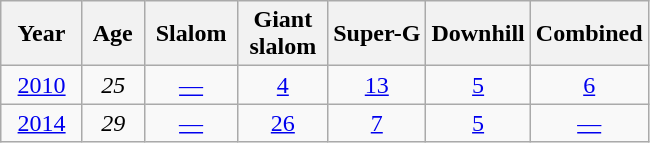<table class=wikitable style="text-align:center">
<tr>
<th>  Year  </th>
<th> Age </th>
<th> Slalom </th>
<th> Giant <br> slalom </th>
<th>Super-G</th>
<th>Downhill</th>
<th>Combined</th>
</tr>
<tr>
<td><a href='#'>2010</a></td>
<td><em>25</em></td>
<td><a href='#'>—</a></td>
<td><a href='#'>4</a></td>
<td><a href='#'>13</a></td>
<td><a href='#'>5</a></td>
<td><a href='#'>6</a></td>
</tr>
<tr>
<td><a href='#'>2014</a></td>
<td><em>29</em></td>
<td><a href='#'>—</a></td>
<td><a href='#'>26</a></td>
<td><a href='#'>7</a></td>
<td><a href='#'>5</a></td>
<td><a href='#'>—</a></td>
</tr>
</table>
